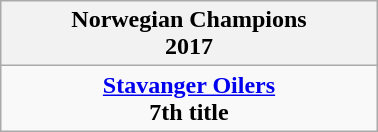<table class="wikitable" style="text-align: center; margin: 0 auto; width: 20%">
<tr>
<th>Norwegian Champions<br>2017</th>
</tr>
<tr>
<td><strong><a href='#'>Stavanger Oilers</a></strong><br><strong>7th title</strong></td>
</tr>
</table>
